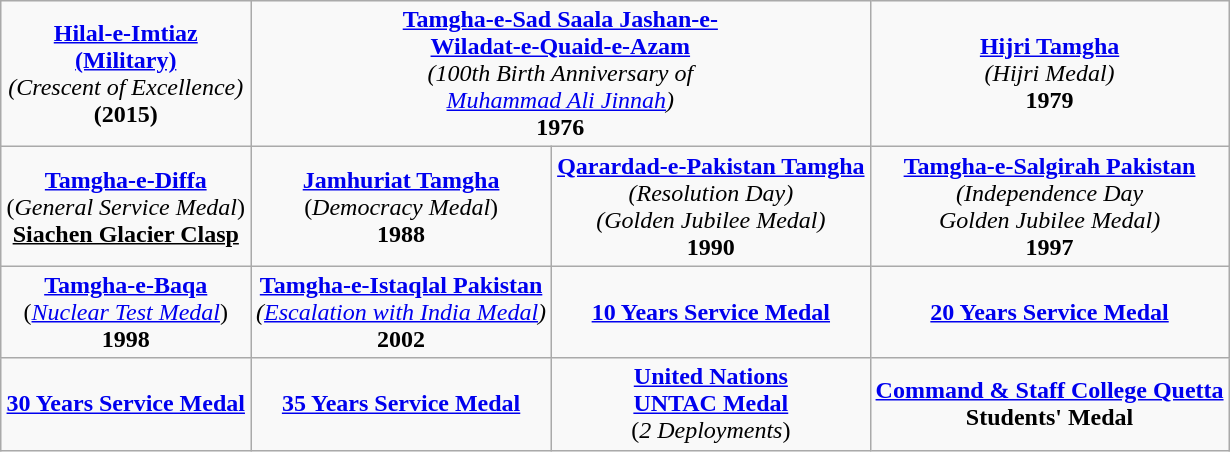<table class="wikitable" style="margin:1em auto; text-align:center;">
<tr>
<td><strong><a href='#'>Hilal-e-Imtiaz</a></strong><br><strong><a href='#'>(Military)</a></strong><br><em>(Crescent of Excellence)</em><br><strong>(2015)</strong></td>
<td colspan="2"><strong><a href='#'>Tamgha-e-Sad Saala Jashan-e-</a></strong><br><strong><a href='#'>Wiladat-e-Quaid-e-Azam</a></strong><br><em>(100th Birth Anniversary of</em><br><em><a href='#'>Muhammad Ali Jinnah</a>)</em><br><strong>1976</strong></td>
<td><strong><a href='#'>Hijri Tamgha</a></strong><br><em>(Hijri Medal)</em><br><strong>1979</strong></td>
</tr>
<tr>
<td><strong><a href='#'>Tamgha-e-Diffa</a></strong><br>(<em>General Service Medal</em>)<br><strong><u>Siachen Glacier Clasp</u></strong></td>
<td><strong><a href='#'>Jamhuriat Tamgha</a></strong><br>(<em>Democracy Medal</em>)<br><strong>1988</strong></td>
<td><strong><a href='#'>Qarardad-e-Pakistan Tamgha</a></strong><br><em>(Resolution Day)</em><br><em>(Golden Jubilee Medal)</em><br><strong>1990</strong></td>
<td><strong><a href='#'>Tamgha-e-Salgirah Pakistan</a></strong><br><em>(Independence Day</em><br><em>Golden Jubilee Medal)</em><br><strong>1997</strong></td>
</tr>
<tr>
<td><strong><a href='#'>Tamgha-e-Baqa</a></strong><br>(<em><a href='#'>Nuclear Test Medal</a></em>)<br><strong>1998</strong></td>
<td><strong><a href='#'>Tamgha-e-Istaqlal Pakistan</a></strong><br><em>(<a href='#'>Escalation with India Medal</a>)</em><br><strong>2002</strong></td>
<td><strong><a href='#'>10 Years Service Medal</a></strong></td>
<td><strong><a href='#'>20 Years Service Medal</a></strong></td>
</tr>
<tr>
<td><strong><a href='#'>30 Years Service Medal</a></strong></td>
<td><strong><a href='#'>35 Years Service Medal</a></strong></td>
<td><strong><a href='#'>United Nations</a></strong><br><strong><a href='#'>UNTAC Medal</a></strong><br>(<em>2 Deployments</em>)</td>
<td><strong><a href='#'>Command & Staff College Quetta</a></strong><br><strong>Students' Medal</strong></td>
</tr>
</table>
